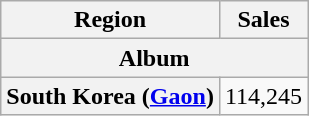<table class="wikitable plainrowheaders" style="text-align:center;">
<tr>
<th>Region</th>
<th>Sales</th>
</tr>
<tr>
<th colspan="2">Album</th>
</tr>
<tr>
<th scope=row>South Korea (<a href='#'>Gaon</a>)</th>
<td>114,245</td>
</tr>
</table>
